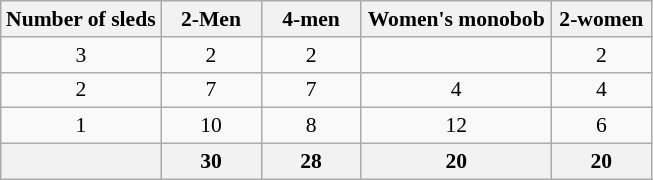<table class="wikitable sortable" style="text-align:center; font-size:90%">
<tr>
<th width=100 align="left">Number of sleds</th>
<th width=60>2-Men</th>
<th width=60>4-men</th>
<th width=120>Women's monobob</th>
<th width=60>2-women</th>
</tr>
<tr>
<td>3</td>
<td>2</td>
<td>2</td>
<td></td>
<td>2</td>
</tr>
<tr>
<td>2</td>
<td>7</td>
<td>7</td>
<td>4</td>
<td>4</td>
</tr>
<tr>
<td>1</td>
<td>10</td>
<td>8</td>
<td>12</td>
<td>6</td>
</tr>
<tr>
<th></th>
<th>30</th>
<th>28</th>
<th>20</th>
<th>20</th>
</tr>
</table>
